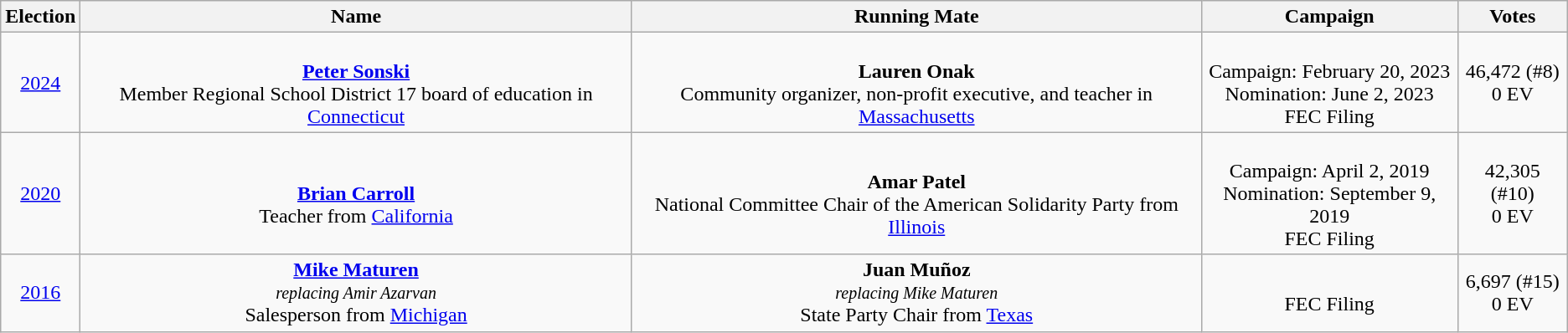<table class="wikitable sortable" style="text-align:center">
<tr>
<th>Election</th>
<th>Name</th>
<th>Running Mate</th>
<th>Campaign <br> </th>
<th>Votes</th>
</tr>
<tr>
<td><a href='#'>2024</a></td>
<td><br><strong><a href='#'>Peter Sonski</a></strong><br>Member Regional School District 17 board of education in <a href='#'>Connecticut</a></td>
<td><br><strong>Lauren Onak</strong><br>Community organizer, non-profit executive, and teacher in <a href='#'>Massachusetts</a></td>
<td><br>Campaign: February 20, 2023<br>Nomination: June 2, 2023<br>FEC Filing</td>
<td>46,472 (#8)<br> 0 EV</td>
</tr>
<tr>
<td><a href='#'>2020</a></td>
<td><br><strong><a href='#'>Brian Carroll</a></strong><br>Teacher from <a href='#'>California</a></td>
<td><br><strong>Amar Patel</strong><br>National Committee Chair of the American Solidarity Party from <a href='#'>Illinois</a></td>
<td><br>Campaign: April 2, 2019<br>Nomination: September 9, 2019<br>FEC Filing</td>
<td>42,305 (#10)<br> 0 EV</td>
</tr>
<tr>
<td><a href='#'>2016</a></td>
<td><strong><a href='#'>Mike Maturen</a></strong><br><small><em>replacing Amir Azarvan</em></small><br>Salesperson from <a href='#'>Michigan</a></td>
<td><strong>Juan Muñoz</strong><br><small><em>replacing Mike Maturen</em></small><br>State Party Chair from <a href='#'>Texas</a></td>
<td><br>FEC Filing</td>
<td>6,697 (#15)<br> 0 EV</td>
</tr>
</table>
